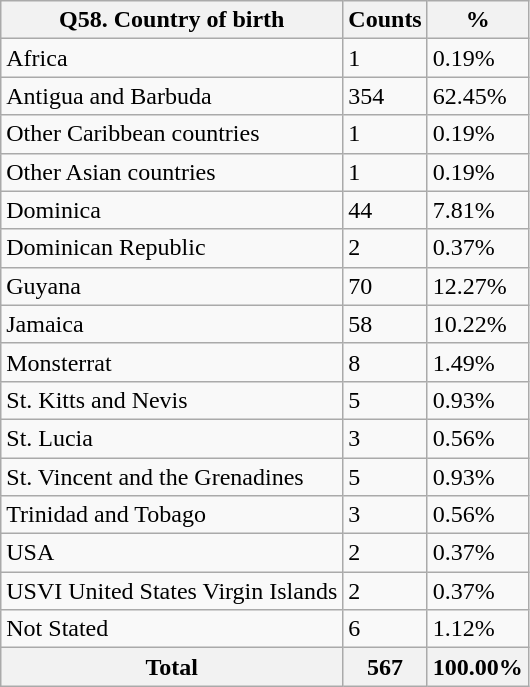<table class="wikitable sortable">
<tr>
<th>Q58. Country of birth</th>
<th>Counts</th>
<th>%</th>
</tr>
<tr>
<td>Africa</td>
<td>1</td>
<td>0.19%</td>
</tr>
<tr>
<td>Antigua and Barbuda</td>
<td>354</td>
<td>62.45%</td>
</tr>
<tr>
<td>Other Caribbean countries</td>
<td>1</td>
<td>0.19%</td>
</tr>
<tr>
<td>Other Asian countries</td>
<td>1</td>
<td>0.19%</td>
</tr>
<tr>
<td>Dominica</td>
<td>44</td>
<td>7.81%</td>
</tr>
<tr>
<td>Dominican Republic</td>
<td>2</td>
<td>0.37%</td>
</tr>
<tr>
<td>Guyana</td>
<td>70</td>
<td>12.27%</td>
</tr>
<tr>
<td>Jamaica</td>
<td>58</td>
<td>10.22%</td>
</tr>
<tr>
<td>Monsterrat</td>
<td>8</td>
<td>1.49%</td>
</tr>
<tr>
<td>St. Kitts and Nevis</td>
<td>5</td>
<td>0.93%</td>
</tr>
<tr>
<td>St. Lucia</td>
<td>3</td>
<td>0.56%</td>
</tr>
<tr>
<td>St. Vincent and the Grenadines</td>
<td>5</td>
<td>0.93%</td>
</tr>
<tr>
<td>Trinidad and Tobago</td>
<td>3</td>
<td>0.56%</td>
</tr>
<tr>
<td>USA</td>
<td>2</td>
<td>0.37%</td>
</tr>
<tr>
<td>USVI United States Virgin Islands</td>
<td>2</td>
<td>0.37%</td>
</tr>
<tr>
<td>Not Stated</td>
<td>6</td>
<td>1.12%</td>
</tr>
<tr>
<th>Total</th>
<th>567</th>
<th>100.00%</th>
</tr>
</table>
